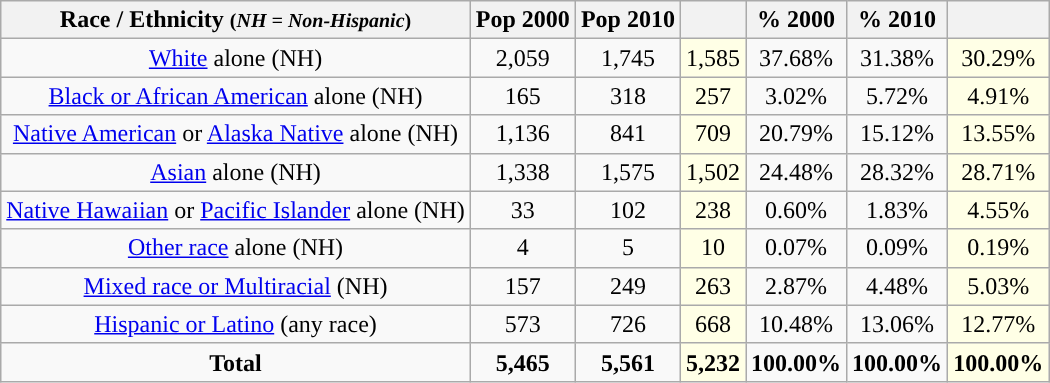<table class="wikitable" style="text-align:center;">
<tr>
<th>Race / Ethnicity <small>(<em>NH = Non-Hispanic</em>)</small></th>
<th>Pop 2000</th>
<th>Pop 2010</th>
<th></th>
<th>% 2000</th>
<th>% 2010</th>
<th></th>
</tr>
<tr>
<td><a href='#'>White</a> alone (NH)</td>
<td>2,059</td>
<td>1,745</td>
<td style='background: #ffffe6;'>1,585</td>
<td>37.68%</td>
<td>31.38%</td>
<td style='background: #ffffe6;'>30.29%</td>
</tr>
<tr>
<td><a href='#'>Black or African American</a> alone (NH)</td>
<td>165</td>
<td>318</td>
<td style='background: #ffffe6;'>257</td>
<td>3.02%</td>
<td>5.72%</td>
<td style='background: #ffffe6;'>4.91%</td>
</tr>
<tr>
<td><a href='#'>Native American</a> or <a href='#'>Alaska Native</a> alone (NH)</td>
<td>1,136</td>
<td>841</td>
<td style='background: #ffffe6;'>709</td>
<td>20.79%</td>
<td>15.12%</td>
<td style='background: #ffffe6;'>13.55%</td>
</tr>
<tr>
<td><a href='#'>Asian</a> alone (NH)</td>
<td>1,338</td>
<td>1,575</td>
<td style='background: #ffffe6;'>1,502</td>
<td>24.48%</td>
<td>28.32%</td>
<td style='background: #ffffe6;'>28.71%</td>
</tr>
<tr>
<td><a href='#'>Native Hawaiian</a> or <a href='#'>Pacific Islander</a> alone (NH)</td>
<td>33</td>
<td>102</td>
<td style='background: #ffffe6;'>238</td>
<td>0.60%</td>
<td>1.83%</td>
<td style='background: #ffffe6;'>4.55%</td>
</tr>
<tr>
<td><a href='#'>Other race</a> alone (NH)</td>
<td>4</td>
<td>5</td>
<td style='background: #ffffe6;'>10</td>
<td>0.07%</td>
<td>0.09%</td>
<td style='background: #ffffe6;'>0.19%</td>
</tr>
<tr>
<td><a href='#'>Mixed race or Multiracial</a> (NH)</td>
<td>157</td>
<td>249</td>
<td style='background: #ffffe6;'>263</td>
<td>2.87%</td>
<td>4.48%</td>
<td style='background: #ffffe6;'>5.03%</td>
</tr>
<tr>
<td><a href='#'>Hispanic or Latino</a> (any race)</td>
<td>573</td>
<td>726</td>
<td style='background: #ffffe6;'>668</td>
<td>10.48%</td>
<td>13.06%</td>
<td style='background: #ffffe6;'>12.77%</td>
</tr>
<tr>
<td><strong>Total</strong></td>
<td><strong>5,465</strong></td>
<td><strong>5,561</strong></td>
<td style='background: #ffffe6;'><strong>5,232</strong></td>
<td><strong>100.00%</strong></td>
<td><strong>100.00%</strong></td>
<td style='background: #ffffe6;'><strong>100.00%</strong></td>
</tr>
</table>
